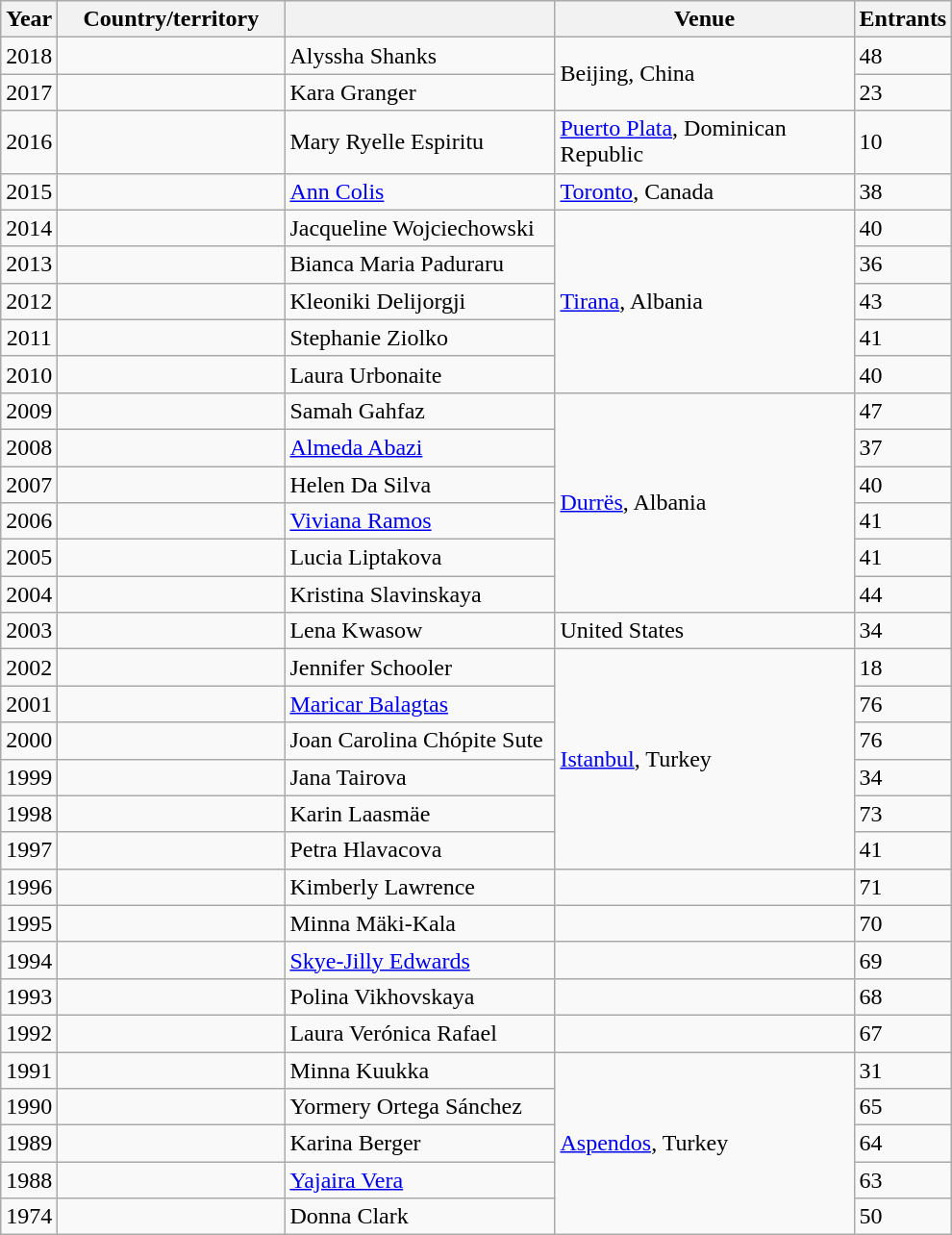<table class="wikitable" style="text-align:;">
<tr bgcolor="efefef">
<th>Year</th>
<th width="150">Country/territory</th>
<th width="180"></th>
<th width="200">Venue</th>
<th width="50">Entrants</th>
</tr>
<tr>
<td style="text-align: center;">2018</td>
<td></td>
<td>Alyssha Shanks</td>
<td rowspan="2">Beijing, China</td>
<td>48</td>
</tr>
<tr>
<td style="text-align: center;">2017</td>
<td></td>
<td>Kara Granger</td>
<td>23</td>
</tr>
<tr>
<td style="text-align: center;">2016</td>
<td></td>
<td>Mary Ryelle Espiritu</td>
<td><a href='#'>Puerto Plata</a>, Dominican Republic</td>
<td>10</td>
</tr>
<tr>
<td style="text-align: center;">2015</td>
<td></td>
<td><a href='#'>Ann Colis</a></td>
<td><a href='#'>Toronto</a>, Canada</td>
<td>38</td>
</tr>
<tr>
<td style="text-align: center;">2014</td>
<td></td>
<td>Jacqueline Wojciechowski</td>
<td rowspan="5"><a href='#'>Tirana</a>, Albania</td>
<td>40</td>
</tr>
<tr>
<td style="text-align: center;">2013</td>
<td></td>
<td>Bianca Maria Paduraru</td>
<td>36</td>
</tr>
<tr>
<td style="text-align: center;">2012</td>
<td></td>
<td>Kleoniki Delijorgji</td>
<td>43</td>
</tr>
<tr>
<td style="text-align: center;">2011</td>
<td></td>
<td>Stephanie Ziolko</td>
<td>41</td>
</tr>
<tr>
<td style="text-align: center;">2010</td>
<td></td>
<td>Laura Urbonaite</td>
<td>40</td>
</tr>
<tr>
<td style="text-align: center;">2009</td>
<td></td>
<td>Samah Gahfaz</td>
<td rowspan="6"><a href='#'>Durrës</a>, Albania</td>
<td>47</td>
</tr>
<tr>
<td style="text-align: center;">2008</td>
<td></td>
<td><a href='#'>Almeda Abazi</a></td>
<td>37</td>
</tr>
<tr>
<td style="text-align: center;">2007</td>
<td></td>
<td>Helen Da Silva</td>
<td>40</td>
</tr>
<tr>
<td style="text-align: center;">2006</td>
<td></td>
<td><a href='#'>Viviana Ramos</a></td>
<td>41</td>
</tr>
<tr>
<td style="text-align: center;">2005</td>
<td></td>
<td>Lucia Liptakova</td>
<td>41</td>
</tr>
<tr>
<td style="text-align: center;">2004</td>
<td></td>
<td>Kristina Slavinskaya</td>
<td>44</td>
</tr>
<tr>
<td style="text-align: center;">2003</td>
<td></td>
<td>Lena Kwasow</td>
<td>United States</td>
<td>34</td>
</tr>
<tr>
<td style="text-align: center;">2002</td>
<td></td>
<td>Jennifer Schooler</td>
<td rowspan="6"><a href='#'>Istanbul</a>, Turkey</td>
<td>18</td>
</tr>
<tr>
<td style="text-align: center;">2001</td>
<td></td>
<td><a href='#'>Maricar Balagtas</a></td>
<td>76</td>
</tr>
<tr>
<td style="text-align: center;">2000</td>
<td></td>
<td>Joan Carolina Chópite Sute</td>
<td>76</td>
</tr>
<tr>
<td style="text-align: center;">1999</td>
<td></td>
<td>Jana Tairova</td>
<td>34</td>
</tr>
<tr>
<td>1998</td>
<td></td>
<td>Karin Laasmäe</td>
<td>73</td>
</tr>
<tr>
<td style="text-align: center;">1997</td>
<td></td>
<td>Petra Hlavacova</td>
<td>41</td>
</tr>
<tr>
<td>1996</td>
<td></td>
<td>Kimberly Lawrence</td>
<td></td>
<td>71</td>
</tr>
<tr>
<td>1995</td>
<td></td>
<td>Minna Mäki-Kala</td>
<td></td>
<td>70</td>
</tr>
<tr>
<td style="text-align: center;">1994</td>
<td></td>
<td><a href='#'>Skye-Jilly Edwards</a></td>
<td></td>
<td>69</td>
</tr>
<tr>
<td>1993</td>
<td></td>
<td>Polina Vikhovskaya</td>
<td></td>
<td>68</td>
</tr>
<tr>
<td>1992</td>
<td></td>
<td>Laura Verónica Rafael</td>
<td></td>
<td>67</td>
</tr>
<tr>
<td style="text-align: center;">1991</td>
<td></td>
<td>Minna Kuukka</td>
<td rowspan="5"><a href='#'>Aspendos</a>, Turkey</td>
<td>31</td>
</tr>
<tr>
<td>1990</td>
<td></td>
<td>Yormery Ortega Sánchez</td>
<td>65</td>
</tr>
<tr>
<td>1989</td>
<td></td>
<td>Karina Berger</td>
<td>64</td>
</tr>
<tr>
<td>1988</td>
<td></td>
<td><a href='#'>Yajaira Vera</a></td>
<td>63</td>
</tr>
<tr>
<td style="text-align: center;">1974</td>
<td></td>
<td>Donna Clark</td>
<td>50</td>
</tr>
</table>
